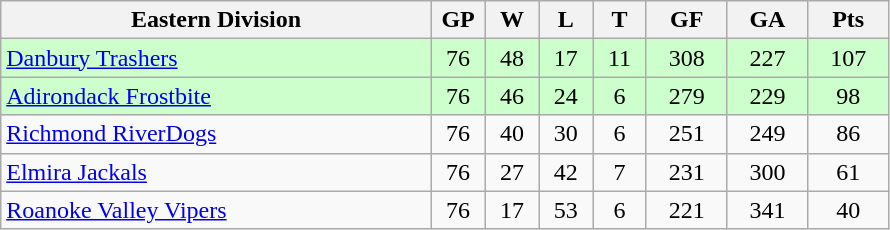<table class="wikitable">
<tr>
<th width="40%" bgcolor="#e0e0e0">Eastern Division</th>
<th width="5%" bgcolor="#e0e0e0">GP</th>
<th width="5%" bgcolor="#e0e0e0">W</th>
<th width="5%" bgcolor="#e0e0e0">L</th>
<th width="5%" bgcolor="#e0e0e0">T</th>
<th width="7.5%" bgcolor="#e0e0e0">GF</th>
<th width="7.5%" bgcolor="#e0e0e0">GA</th>
<th width="7.5%" bgcolor="#e0e0e0">Pts</th>
</tr>
<tr align="center" bgcolor="#CCFFCC">
<td align="left"><a href='#'>Danbury Trashers</a></td>
<td>76</td>
<td>48</td>
<td>17</td>
<td>11</td>
<td>308</td>
<td>227</td>
<td>107</td>
</tr>
<tr align="center" bgcolor="#CCFFCC">
<td align="left"><a href='#'>Adirondack Frostbite</a></td>
<td>76</td>
<td>46</td>
<td>24</td>
<td>6</td>
<td>279</td>
<td>229</td>
<td>98</td>
</tr>
<tr align="center">
<td align="left"><a href='#'>Richmond RiverDogs</a></td>
<td>76</td>
<td>40</td>
<td>30</td>
<td>6</td>
<td>251</td>
<td>249</td>
<td>86</td>
</tr>
<tr align="center">
<td align="left"><a href='#'>Elmira Jackals</a></td>
<td>76</td>
<td>27</td>
<td>42</td>
<td>7</td>
<td>231</td>
<td>300</td>
<td>61</td>
</tr>
<tr align="center">
<td align="left"><a href='#'>Roanoke Valley Vipers</a></td>
<td>76</td>
<td>17</td>
<td>53</td>
<td>6</td>
<td>221</td>
<td>341</td>
<td>40</td>
</tr>
</table>
